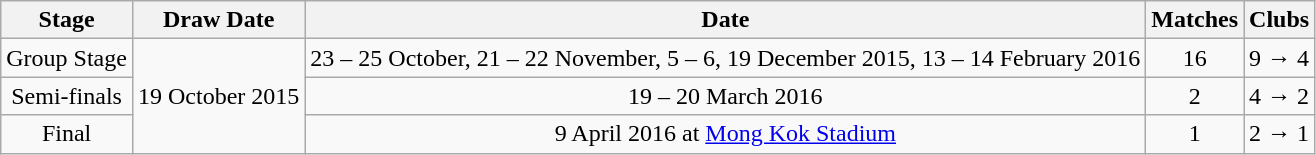<table class="wikitable">
<tr>
<th>Stage</th>
<th>Draw Date</th>
<th>Date</th>
<th>Matches</th>
<th>Clubs</th>
</tr>
<tr align=center>
<td>Group Stage</td>
<td rowspan=3>19 October 2015</td>
<td>23 – 25 October, 21 – 22 November, 5 – 6, 19 December 2015, 13 – 14 February 2016</td>
<td>16</td>
<td>9 → 4</td>
</tr>
<tr align=center>
<td>Semi-finals</td>
<td>19 – 20 March 2016</td>
<td>2</td>
<td>4 → 2</td>
</tr>
<tr align=center>
<td>Final</td>
<td>9 April 2016 at <a href='#'>Mong Kok Stadium</a></td>
<td>1</td>
<td>2 → 1</td>
</tr>
</table>
